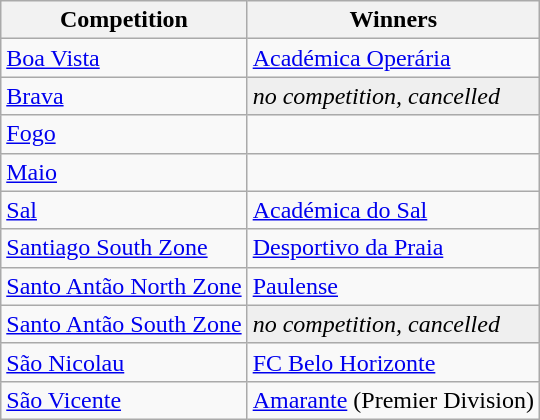<table class="wikitable">
<tr>
<th>Competition</th>
<th>Winners</th>
</tr>
<tr>
<td><a href='#'>Boa Vista</a></td>
<td><a href='#'>Académica Operária</a></td>
</tr>
<tr>
<td><a href='#'>Brava</a></td>
<td bgcolor=EFEFEF><em>no competition, cancelled</em></td>
</tr>
<tr>
<td><a href='#'>Fogo</a></td>
<td></td>
</tr>
<tr>
<td><a href='#'>Maio</a></td>
<td></td>
</tr>
<tr>
<td><a href='#'>Sal</a></td>
<td><a href='#'>Académica do Sal</a></td>
</tr>
<tr>
<td><a href='#'>Santiago South Zone</a></td>
<td><a href='#'>Desportivo da Praia</a></td>
</tr>
<tr>
<td><a href='#'>Santo Antão North Zone</a></td>
<td><a href='#'>Paulense</a></td>
</tr>
<tr>
<td><a href='#'>Santo Antão South Zone</a></td>
<td bgcolor=EFEFEF><em>no competition, cancelled</em></td>
</tr>
<tr>
<td><a href='#'>São Nicolau</a></td>
<td><a href='#'>FC Belo Horizonte</a></td>
</tr>
<tr>
<td><a href='#'>São Vicente</a></td>
<td><a href='#'>Amarante</a> (Premier Division)</td>
</tr>
</table>
